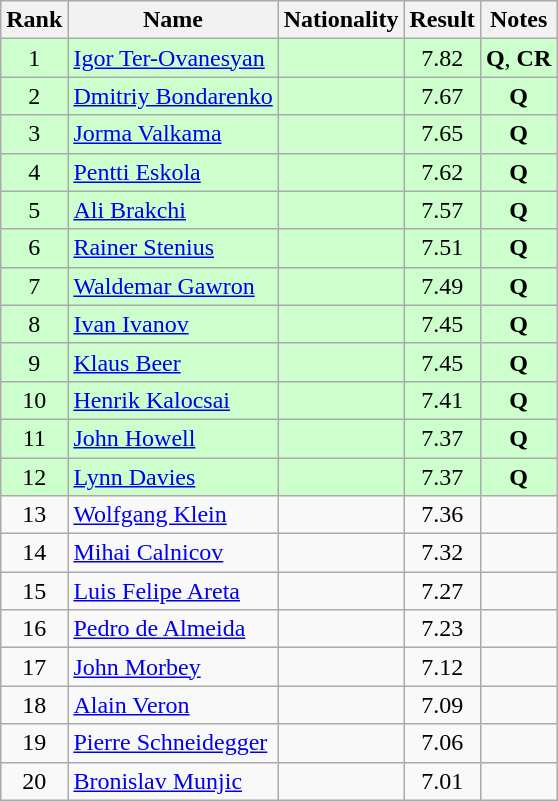<table class="wikitable sortable" style="text-align:center">
<tr>
<th>Rank</th>
<th>Name</th>
<th>Nationality</th>
<th>Result</th>
<th>Notes</th>
</tr>
<tr bgcolor=ccffcc>
<td>1</td>
<td align=left><a href='#'>Igor Ter-Ovanesyan</a></td>
<td align=left></td>
<td>7.82</td>
<td><strong>Q</strong>, <strong>CR</strong></td>
</tr>
<tr bgcolor=ccffcc>
<td>2</td>
<td align=left><a href='#'>Dmitriy Bondarenko</a></td>
<td align=left></td>
<td>7.67</td>
<td><strong>Q</strong></td>
</tr>
<tr bgcolor=ccffcc>
<td>3</td>
<td align=left><a href='#'>Jorma Valkama</a></td>
<td align=left></td>
<td>7.65</td>
<td><strong>Q</strong></td>
</tr>
<tr bgcolor=ccffcc>
<td>4</td>
<td align=left><a href='#'>Pentti Eskola</a></td>
<td align=left></td>
<td>7.62</td>
<td><strong>Q</strong></td>
</tr>
<tr bgcolor=ccffcc>
<td>5</td>
<td align=left><a href='#'>Ali Brakchi</a></td>
<td align=left></td>
<td>7.57</td>
<td><strong>Q</strong></td>
</tr>
<tr bgcolor=ccffcc>
<td>6</td>
<td align=left><a href='#'>Rainer Stenius</a></td>
<td align=left></td>
<td>7.51</td>
<td><strong>Q</strong></td>
</tr>
<tr bgcolor=ccffcc>
<td>7</td>
<td align=left><a href='#'>Waldemar Gawron</a></td>
<td align=left></td>
<td>7.49</td>
<td><strong>Q</strong></td>
</tr>
<tr bgcolor=ccffcc>
<td>8</td>
<td align=left><a href='#'>Ivan Ivanov</a></td>
<td align=left></td>
<td>7.45</td>
<td><strong>Q</strong></td>
</tr>
<tr bgcolor=ccffcc>
<td>9</td>
<td align=left><a href='#'>Klaus Beer</a></td>
<td align=left></td>
<td>7.45</td>
<td><strong>Q</strong></td>
</tr>
<tr bgcolor=ccffcc>
<td>10</td>
<td align=left><a href='#'>Henrik Kalocsai</a></td>
<td align=left></td>
<td>7.41</td>
<td><strong>Q</strong></td>
</tr>
<tr bgcolor=ccffcc>
<td>11</td>
<td align=left><a href='#'>John Howell</a></td>
<td align=left></td>
<td>7.37</td>
<td><strong>Q</strong></td>
</tr>
<tr bgcolor=ccffcc>
<td>12</td>
<td align=left><a href='#'>Lynn Davies</a></td>
<td align=left></td>
<td>7.37</td>
<td><strong>Q</strong></td>
</tr>
<tr>
<td>13</td>
<td align=left><a href='#'>Wolfgang Klein</a></td>
<td align=left></td>
<td>7.36</td>
<td></td>
</tr>
<tr>
<td>14</td>
<td align=left><a href='#'>Mihai Calnicov</a></td>
<td align=left></td>
<td>7.32</td>
<td></td>
</tr>
<tr>
<td>15</td>
<td align=left><a href='#'>Luis Felipe Areta</a></td>
<td align=left></td>
<td>7.27</td>
<td></td>
</tr>
<tr>
<td>16</td>
<td align=left><a href='#'>Pedro de Almeida</a></td>
<td align=left></td>
<td>7.23</td>
<td></td>
</tr>
<tr>
<td>17</td>
<td align=left><a href='#'>John Morbey</a></td>
<td align=left></td>
<td>7.12</td>
<td></td>
</tr>
<tr>
<td>18</td>
<td align=left><a href='#'>Alain Veron</a></td>
<td align=left></td>
<td>7.09</td>
<td></td>
</tr>
<tr>
<td>19</td>
<td align=left><a href='#'>Pierre Schneidegger</a></td>
<td align=left></td>
<td>7.06</td>
<td></td>
</tr>
<tr>
<td>20</td>
<td align=left><a href='#'>Bronislav Munjic</a></td>
<td align=left></td>
<td>7.01</td>
<td></td>
</tr>
</table>
